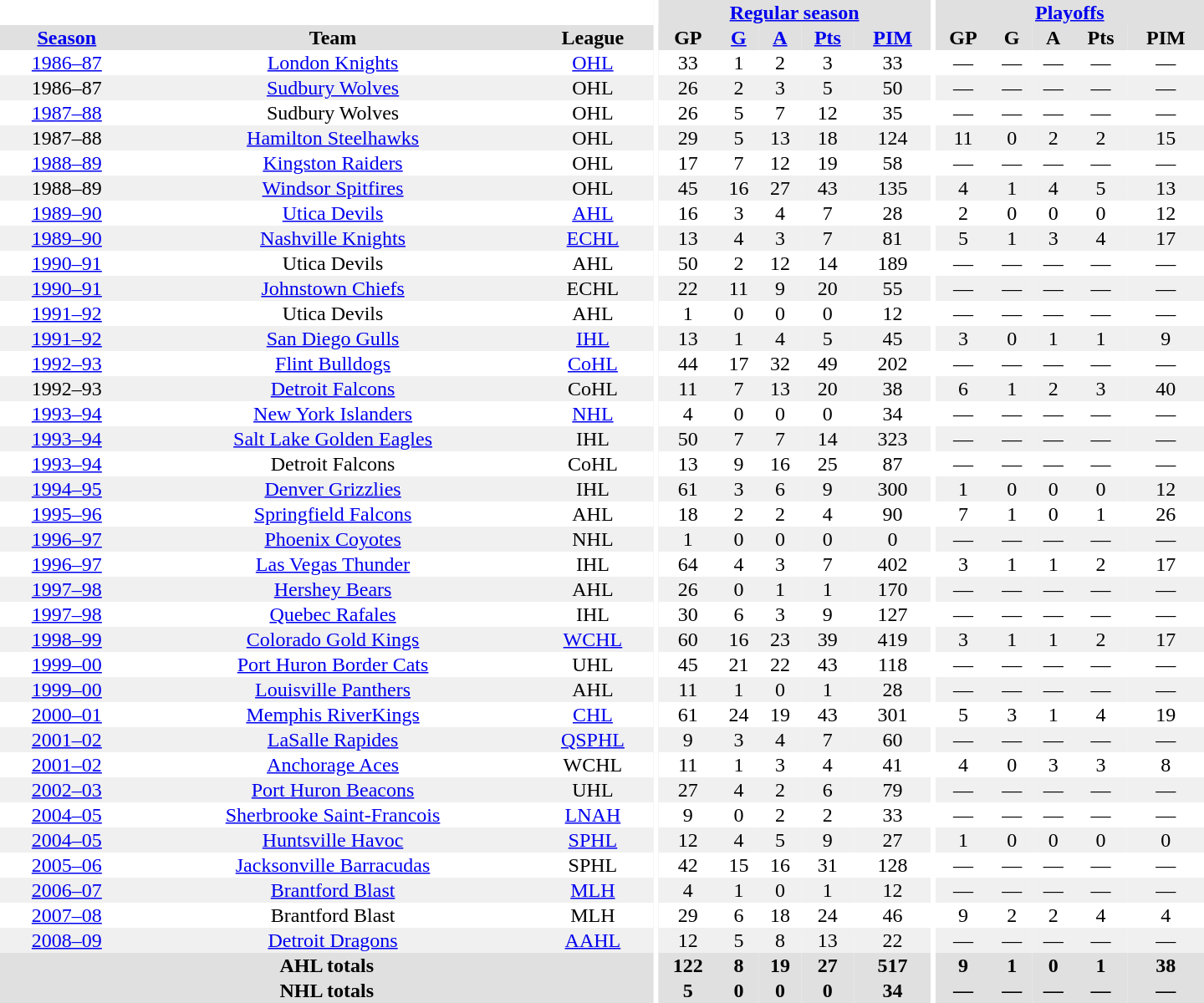<table border="0" cellpadding="1" cellspacing="0" style="text-align:center; width:60em">
<tr bgcolor="#e0e0e0">
<th colspan="3" bgcolor="#ffffff"></th>
<th rowspan="100" bgcolor="#ffffff"></th>
<th colspan="5"><a href='#'>Regular season</a></th>
<th rowspan="100" bgcolor="#ffffff"></th>
<th colspan="5"><a href='#'>Playoffs</a></th>
</tr>
<tr bgcolor="#e0e0e0">
<th><a href='#'>Season</a></th>
<th>Team</th>
<th>League</th>
<th>GP</th>
<th><a href='#'>G</a></th>
<th><a href='#'>A</a></th>
<th><a href='#'>Pts</a></th>
<th><a href='#'>PIM</a></th>
<th>GP</th>
<th>G</th>
<th>A</th>
<th>Pts</th>
<th>PIM</th>
</tr>
<tr>
<td><a href='#'>1986–87</a></td>
<td><a href='#'>London Knights</a></td>
<td><a href='#'>OHL</a></td>
<td>33</td>
<td>1</td>
<td>2</td>
<td>3</td>
<td>33</td>
<td>—</td>
<td>—</td>
<td>—</td>
<td>—</td>
<td>—</td>
</tr>
<tr bgcolor="#f0f0f0">
<td>1986–87</td>
<td><a href='#'>Sudbury Wolves</a></td>
<td>OHL</td>
<td>26</td>
<td>2</td>
<td>3</td>
<td>5</td>
<td>50</td>
<td>—</td>
<td>—</td>
<td>—</td>
<td>—</td>
<td>—</td>
</tr>
<tr>
<td><a href='#'>1987–88</a></td>
<td>Sudbury Wolves</td>
<td>OHL</td>
<td>26</td>
<td>5</td>
<td>7</td>
<td>12</td>
<td>35</td>
<td>—</td>
<td>—</td>
<td>—</td>
<td>—</td>
<td>—</td>
</tr>
<tr bgcolor="#f0f0f0">
<td>1987–88</td>
<td><a href='#'>Hamilton Steelhawks</a></td>
<td>OHL</td>
<td>29</td>
<td>5</td>
<td>13</td>
<td>18</td>
<td>124</td>
<td>11</td>
<td>0</td>
<td>2</td>
<td>2</td>
<td>15</td>
</tr>
<tr>
<td><a href='#'>1988–89</a></td>
<td><a href='#'>Kingston Raiders</a></td>
<td>OHL</td>
<td>17</td>
<td>7</td>
<td>12</td>
<td>19</td>
<td>58</td>
<td>—</td>
<td>—</td>
<td>—</td>
<td>—</td>
<td>—</td>
</tr>
<tr bgcolor="#f0f0f0">
<td>1988–89</td>
<td><a href='#'>Windsor Spitfires</a></td>
<td>OHL</td>
<td>45</td>
<td>16</td>
<td>27</td>
<td>43</td>
<td>135</td>
<td>4</td>
<td>1</td>
<td>4</td>
<td>5</td>
<td>13</td>
</tr>
<tr>
<td><a href='#'>1989–90</a></td>
<td><a href='#'>Utica Devils</a></td>
<td><a href='#'>AHL</a></td>
<td>16</td>
<td>3</td>
<td>4</td>
<td>7</td>
<td>28</td>
<td>2</td>
<td>0</td>
<td>0</td>
<td>0</td>
<td>12</td>
</tr>
<tr bgcolor="#f0f0f0">
<td><a href='#'>1989–90</a></td>
<td><a href='#'>Nashville Knights</a></td>
<td><a href='#'>ECHL</a></td>
<td>13</td>
<td>4</td>
<td>3</td>
<td>7</td>
<td>81</td>
<td>5</td>
<td>1</td>
<td>3</td>
<td>4</td>
<td>17</td>
</tr>
<tr>
<td><a href='#'>1990–91</a></td>
<td>Utica Devils</td>
<td>AHL</td>
<td>50</td>
<td>2</td>
<td>12</td>
<td>14</td>
<td>189</td>
<td>—</td>
<td>—</td>
<td>—</td>
<td>—</td>
<td>—</td>
</tr>
<tr bgcolor="#f0f0f0">
<td><a href='#'>1990–91</a></td>
<td><a href='#'>Johnstown Chiefs</a></td>
<td>ECHL</td>
<td>22</td>
<td>11</td>
<td>9</td>
<td>20</td>
<td>55</td>
<td>—</td>
<td>—</td>
<td>—</td>
<td>—</td>
<td>—</td>
</tr>
<tr>
<td><a href='#'>1991–92</a></td>
<td>Utica Devils</td>
<td>AHL</td>
<td>1</td>
<td>0</td>
<td>0</td>
<td>0</td>
<td>12</td>
<td>—</td>
<td>—</td>
<td>—</td>
<td>—</td>
<td>—</td>
</tr>
<tr bgcolor="#f0f0f0">
<td><a href='#'>1991–92</a></td>
<td><a href='#'>San Diego Gulls</a></td>
<td><a href='#'>IHL</a></td>
<td>13</td>
<td>1</td>
<td>4</td>
<td>5</td>
<td>45</td>
<td>3</td>
<td>0</td>
<td>1</td>
<td>1</td>
<td>9</td>
</tr>
<tr>
<td><a href='#'>1992–93</a></td>
<td><a href='#'>Flint Bulldogs</a></td>
<td><a href='#'>CoHL</a></td>
<td>44</td>
<td>17</td>
<td>32</td>
<td>49</td>
<td>202</td>
<td>—</td>
<td>—</td>
<td>—</td>
<td>—</td>
<td>—</td>
</tr>
<tr bgcolor="#f0f0f0">
<td>1992–93</td>
<td><a href='#'>Detroit Falcons</a></td>
<td>CoHL</td>
<td>11</td>
<td>7</td>
<td>13</td>
<td>20</td>
<td>38</td>
<td>6</td>
<td>1</td>
<td>2</td>
<td>3</td>
<td>40</td>
</tr>
<tr>
<td><a href='#'>1993–94</a></td>
<td><a href='#'>New York Islanders</a></td>
<td><a href='#'>NHL</a></td>
<td>4</td>
<td>0</td>
<td>0</td>
<td>0</td>
<td>34</td>
<td>—</td>
<td>—</td>
<td>—</td>
<td>—</td>
<td>—</td>
</tr>
<tr bgcolor="#f0f0f0">
<td><a href='#'>1993–94</a></td>
<td><a href='#'>Salt Lake Golden Eagles</a></td>
<td>IHL</td>
<td>50</td>
<td>7</td>
<td>7</td>
<td>14</td>
<td>323</td>
<td>—</td>
<td>—</td>
<td>—</td>
<td>—</td>
<td>—</td>
</tr>
<tr>
<td><a href='#'>1993–94</a></td>
<td>Detroit Falcons</td>
<td>CoHL</td>
<td>13</td>
<td>9</td>
<td>16</td>
<td>25</td>
<td>87</td>
<td>—</td>
<td>—</td>
<td>—</td>
<td>—</td>
<td>—</td>
</tr>
<tr bgcolor="#f0f0f0">
<td><a href='#'>1994–95</a></td>
<td><a href='#'>Denver Grizzlies</a></td>
<td>IHL</td>
<td>61</td>
<td>3</td>
<td>6</td>
<td>9</td>
<td>300</td>
<td>1</td>
<td>0</td>
<td>0</td>
<td>0</td>
<td>12</td>
</tr>
<tr>
<td><a href='#'>1995–96</a></td>
<td><a href='#'>Springfield Falcons</a></td>
<td>AHL</td>
<td>18</td>
<td>2</td>
<td>2</td>
<td>4</td>
<td>90</td>
<td>7</td>
<td>1</td>
<td>0</td>
<td>1</td>
<td>26</td>
</tr>
<tr bgcolor="#f0f0f0">
<td><a href='#'>1996–97</a></td>
<td><a href='#'>Phoenix Coyotes</a></td>
<td>NHL</td>
<td>1</td>
<td>0</td>
<td>0</td>
<td>0</td>
<td>0</td>
<td>—</td>
<td>—</td>
<td>—</td>
<td>—</td>
<td>—</td>
</tr>
<tr>
<td><a href='#'>1996–97</a></td>
<td><a href='#'>Las Vegas Thunder</a></td>
<td>IHL</td>
<td>64</td>
<td>4</td>
<td>3</td>
<td>7</td>
<td>402</td>
<td>3</td>
<td>1</td>
<td>1</td>
<td>2</td>
<td>17</td>
</tr>
<tr bgcolor="#f0f0f0">
<td><a href='#'>1997–98</a></td>
<td><a href='#'>Hershey Bears</a></td>
<td>AHL</td>
<td>26</td>
<td>0</td>
<td>1</td>
<td>1</td>
<td>170</td>
<td>—</td>
<td>—</td>
<td>—</td>
<td>—</td>
<td>—</td>
</tr>
<tr>
<td><a href='#'>1997–98</a></td>
<td><a href='#'>Quebec Rafales</a></td>
<td>IHL</td>
<td>30</td>
<td>6</td>
<td>3</td>
<td>9</td>
<td>127</td>
<td>—</td>
<td>—</td>
<td>—</td>
<td>—</td>
<td>—</td>
</tr>
<tr bgcolor="#f0f0f0">
<td><a href='#'>1998–99</a></td>
<td><a href='#'>Colorado Gold Kings</a></td>
<td><a href='#'>WCHL</a></td>
<td>60</td>
<td>16</td>
<td>23</td>
<td>39</td>
<td>419</td>
<td>3</td>
<td>1</td>
<td>1</td>
<td>2</td>
<td>17</td>
</tr>
<tr>
<td><a href='#'>1999–00</a></td>
<td><a href='#'>Port Huron Border Cats</a></td>
<td>UHL</td>
<td>45</td>
<td>21</td>
<td>22</td>
<td>43</td>
<td>118</td>
<td>—</td>
<td>—</td>
<td>—</td>
<td>—</td>
<td>—</td>
</tr>
<tr bgcolor="#f0f0f0">
<td><a href='#'>1999–00</a></td>
<td><a href='#'>Louisville Panthers</a></td>
<td>AHL</td>
<td>11</td>
<td>1</td>
<td>0</td>
<td>1</td>
<td>28</td>
<td>—</td>
<td>—</td>
<td>—</td>
<td>—</td>
<td>—</td>
</tr>
<tr>
<td><a href='#'>2000–01</a></td>
<td><a href='#'>Memphis RiverKings</a></td>
<td><a href='#'>CHL</a></td>
<td>61</td>
<td>24</td>
<td>19</td>
<td>43</td>
<td>301</td>
<td>5</td>
<td>3</td>
<td>1</td>
<td>4</td>
<td>19</td>
</tr>
<tr bgcolor="#f0f0f0">
<td><a href='#'>2001–02</a></td>
<td><a href='#'>LaSalle Rapides</a></td>
<td><a href='#'>QSPHL</a></td>
<td>9</td>
<td>3</td>
<td>4</td>
<td>7</td>
<td>60</td>
<td>—</td>
<td>—</td>
<td>—</td>
<td>—</td>
<td>—</td>
</tr>
<tr>
<td><a href='#'>2001–02</a></td>
<td><a href='#'>Anchorage Aces</a></td>
<td>WCHL</td>
<td>11</td>
<td>1</td>
<td>3</td>
<td>4</td>
<td>41</td>
<td>4</td>
<td>0</td>
<td>3</td>
<td>3</td>
<td>8</td>
</tr>
<tr bgcolor="#f0f0f0">
<td><a href='#'>2002–03</a></td>
<td><a href='#'>Port Huron Beacons</a></td>
<td>UHL</td>
<td>27</td>
<td>4</td>
<td>2</td>
<td>6</td>
<td>79</td>
<td>—</td>
<td>—</td>
<td>—</td>
<td>—</td>
<td>—</td>
</tr>
<tr>
<td><a href='#'>2004–05</a></td>
<td><a href='#'>Sherbrooke Saint-Francois</a></td>
<td><a href='#'>LNAH</a></td>
<td>9</td>
<td>0</td>
<td>2</td>
<td>2</td>
<td>33</td>
<td>—</td>
<td>—</td>
<td>—</td>
<td>—</td>
<td>—</td>
</tr>
<tr bgcolor="#f0f0f0">
<td><a href='#'>2004–05</a></td>
<td><a href='#'>Huntsville Havoc</a></td>
<td><a href='#'>SPHL</a></td>
<td>12</td>
<td>4</td>
<td>5</td>
<td>9</td>
<td>27</td>
<td>1</td>
<td>0</td>
<td>0</td>
<td>0</td>
<td>0</td>
</tr>
<tr>
<td><a href='#'>2005–06</a></td>
<td><a href='#'>Jacksonville Barracudas</a></td>
<td>SPHL</td>
<td>42</td>
<td>15</td>
<td>16</td>
<td>31</td>
<td>128</td>
<td>—</td>
<td>—</td>
<td>—</td>
<td>—</td>
<td>—</td>
</tr>
<tr bgcolor="#f0f0f0">
<td><a href='#'>2006–07</a></td>
<td><a href='#'>Brantford Blast</a></td>
<td><a href='#'>MLH</a></td>
<td>4</td>
<td>1</td>
<td>0</td>
<td>1</td>
<td>12</td>
<td>—</td>
<td>—</td>
<td>—</td>
<td>—</td>
<td>—</td>
</tr>
<tr>
<td><a href='#'>2007–08</a></td>
<td>Brantford Blast</td>
<td>MLH</td>
<td>29</td>
<td>6</td>
<td>18</td>
<td>24</td>
<td>46</td>
<td>9</td>
<td>2</td>
<td>2</td>
<td>4</td>
<td>4</td>
</tr>
<tr bgcolor="#f0f0f0">
<td><a href='#'>2008–09</a></td>
<td><a href='#'>Detroit Dragons</a></td>
<td><a href='#'>AAHL</a></td>
<td>12</td>
<td>5</td>
<td>8</td>
<td>13</td>
<td>22</td>
<td>—</td>
<td>—</td>
<td>—</td>
<td>—</td>
<td>—</td>
</tr>
<tr bgcolor="#e0e0e0">
<th colspan="3">AHL totals</th>
<th>122</th>
<th>8</th>
<th>19</th>
<th>27</th>
<th>517</th>
<th>9</th>
<th>1</th>
<th>0</th>
<th>1</th>
<th>38</th>
</tr>
<tr bgcolor="#e0e0e0">
<th colspan="3">NHL totals</th>
<th>5</th>
<th>0</th>
<th>0</th>
<th>0</th>
<th>34</th>
<th>—</th>
<th>—</th>
<th>—</th>
<th>—</th>
<th>—</th>
</tr>
</table>
